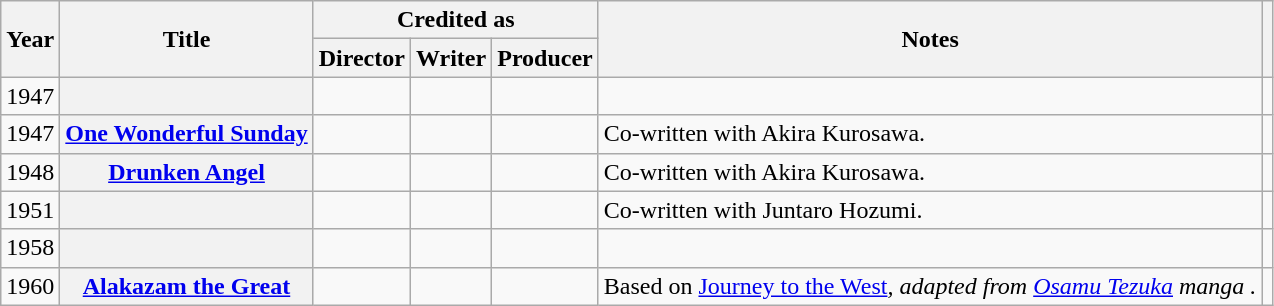<table class="wikitable sortable plain-row-headers">
<tr>
<th rowspan="2" scope="col">Year</th>
<th rowspan="2" scope="col">Title</th>
<th colspan="3" scope="col">Credited as</th>
<th rowspan="2" scope="col" class="unsortable">Notes</th>
<th rowspan="2" scope="col" class="unsortable"></th>
</tr>
<tr>
<th>Director</th>
<th>Writer</th>
<th>Producer</th>
</tr>
<tr>
<td>1947</td>
<th scope=row><em></th>
<td></td>
<td></td>
<td></td>
<td></td>
<td></td>
</tr>
<tr>
<td>1947</td>
<th scope=row></em><a href='#'>One Wonderful Sunday</a><em></th>
<td></td>
<td></td>
<td></td>
<td>Co-written with Akira Kurosawa.</td>
<td style="text-align:center;"></td>
</tr>
<tr>
<td>1948</td>
<th scope=row></em><a href='#'>Drunken Angel</a><em></th>
<td></td>
<td></td>
<td></td>
<td>Co-written with Akira Kurosawa.</td>
<td style="text-align:center;"></td>
</tr>
<tr>
<td>1951</td>
<th scope=row></em><em></th>
<td></td>
<td></td>
<td></td>
<td>Co-written with Juntaro Hozumi.</td>
<td></td>
</tr>
<tr>
<td>1958</td>
<th scope=row></em><em></th>
<td></td>
<td></td>
<td></td>
<td></td>
<td></td>
</tr>
<tr>
<td>1960</td>
<th scope=row></em><a href='#'>Alakazam the Great</a><em></th>
<td></td>
<td></td>
<td></td>
<td>Based on </em><a href='#'>Journey to the West</a><em>, adapted from <a href='#'>Osamu Tezuka</a> manga .</td>
<td style="text-align:center;"></td>
</tr>
</table>
